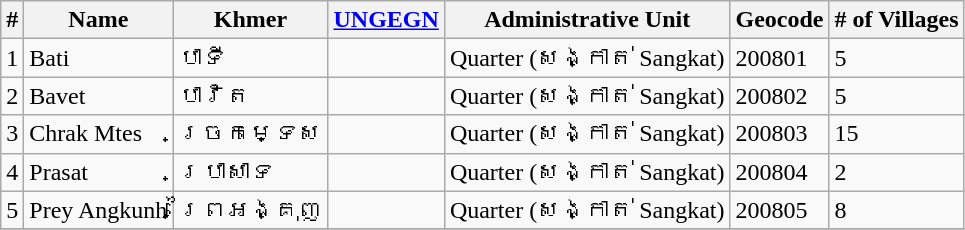<table class="wikitable sortable">
<tr>
<th>#</th>
<th>Name</th>
<th>Khmer</th>
<th><a href='#'>UNGEGN</a></th>
<th>Administrative Unit</th>
<th>Geocode</th>
<th># of Villages</th>
</tr>
<tr>
<td>1</td>
<td>Bati</td>
<td>បាទី</td>
<td></td>
<td>Quarter (សង្កាត់ Sangkat)</td>
<td>200801</td>
<td>5</td>
</tr>
<tr>
<td>2</td>
<td>Bavet</td>
<td>បាវិត</td>
<td></td>
<td>Quarter (សង្កាត់ Sangkat)</td>
<td>200802</td>
<td>5</td>
</tr>
<tr>
<td>3</td>
<td>Chrak Mtes</td>
<td>ច្រកម្ទេស</td>
<td></td>
<td>Quarter (សង្កាត់ Sangkat)</td>
<td>200803</td>
<td>15</td>
</tr>
<tr>
<td>4</td>
<td>Prasat</td>
<td>ប្រាសាទ</td>
<td></td>
<td>Quarter (សង្កាត់ Sangkat)</td>
<td>200804</td>
<td>2</td>
</tr>
<tr>
<td>5</td>
<td>Prey Angkunh</td>
<td>ព្រៃអង្គុញ</td>
<td></td>
<td>Quarter (សង្កាត់ Sangkat)</td>
<td>200805</td>
<td>8</td>
</tr>
<tr>
</tr>
</table>
